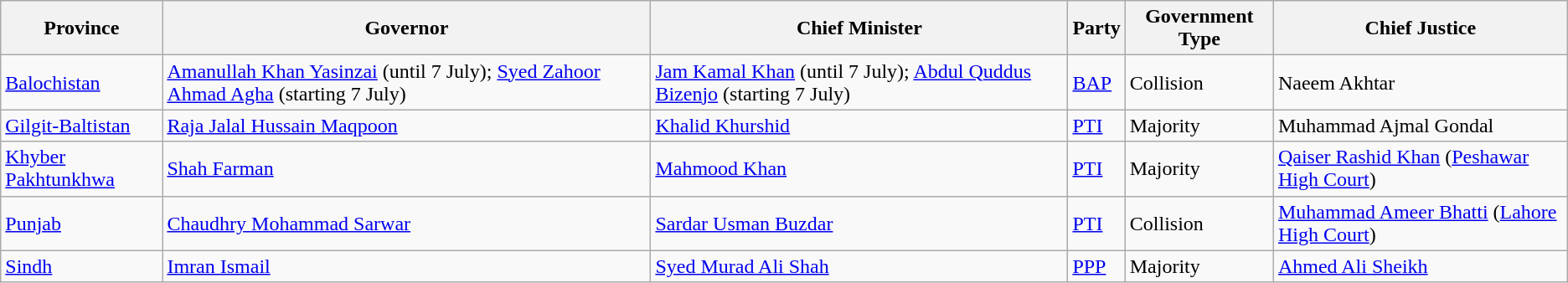<table class="wikitable sortable">
<tr>
<th>Province</th>
<th>Governor</th>
<th>Chief Minister</th>
<th>Party</th>
<th>Government Type</th>
<th>Chief Justice</th>
</tr>
<tr>
<td><a href='#'>Balochistan</a></td>
<td><a href='#'>Amanullah Khan Yasinzai</a> (until 7 July); <a href='#'>Syed Zahoor Ahmad Agha</a> (starting 7 July)</td>
<td><a href='#'>Jam Kamal Khan</a> (until 7 July); <a href='#'>Abdul Quddus Bizenjo</a> (starting 7 July)</td>
<td><a href='#'>BAP</a></td>
<td>Collision</td>
<td>Naeem Akhtar</td>
</tr>
<tr>
<td><a href='#'>Gilgit-Baltistan</a></td>
<td><a href='#'>Raja Jalal Hussain Maqpoon</a></td>
<td><a href='#'>Khalid Khurshid</a></td>
<td><a href='#'>PTI</a></td>
<td>Majority</td>
<td>Muhammad Ajmal Gondal</td>
</tr>
<tr>
<td><a href='#'>Khyber Pakhtunkhwa</a></td>
<td><a href='#'>Shah Farman</a></td>
<td><a href='#'>Mahmood Khan</a></td>
<td><a href='#'>PTI</a></td>
<td>Majority</td>
<td><a href='#'>Qaiser Rashid Khan</a> (<a href='#'>Peshawar High Court</a>)</td>
</tr>
<tr>
<td><a href='#'>Punjab</a></td>
<td><a href='#'>Chaudhry Mohammad Sarwar</a></td>
<td><a href='#'>Sardar Usman Buzdar</a></td>
<td><a href='#'>PTI</a></td>
<td>Collision</td>
<td><a href='#'>Muhammad Ameer Bhatti</a> (<a href='#'>Lahore High Court</a>)</td>
</tr>
<tr>
<td><a href='#'>Sindh</a></td>
<td><a href='#'>Imran Ismail</a></td>
<td><a href='#'>Syed Murad Ali Shah</a></td>
<td><a href='#'>PPP</a></td>
<td>Majority</td>
<td><a href='#'>Ahmed Ali Sheikh</a></td>
</tr>
</table>
